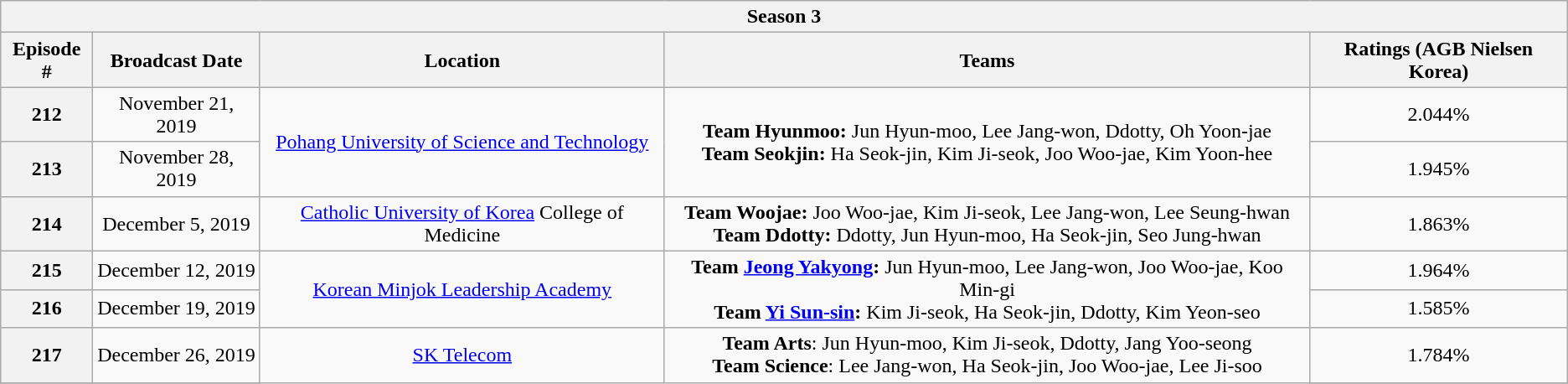<table class="wikitable sortable" style="text-align:center">
<tr>
<th colspan="5">Season 3</th>
</tr>
<tr>
<th>Episode #</th>
<th>Broadcast Date</th>
<th>Location</th>
<th>Teams</th>
<th>Ratings (AGB Nielsen Korea)</th>
</tr>
<tr>
<th>212</th>
<td>November 21, 2019</td>
<td rowspan="2"><a href='#'>Pohang University of Science and Technology</a></td>
<td rowspan="2"><strong>Team Hyunmoo:</strong> Jun Hyun-moo, Lee Jang-won, Ddotty, Oh Yoon-jae<br><strong>Team Seokjin:</strong> Ha Seok-jin, Kim Ji-seok, Joo Woo-jae, Kim Yoon-hee</td>
<td>2.044%</td>
</tr>
<tr>
<th>213</th>
<td>November 28, 2019</td>
<td>1.945%</td>
</tr>
<tr>
<th>214</th>
<td>December 5, 2019</td>
<td><a href='#'>Catholic University of Korea</a> College of Medicine</td>
<td><strong>Team Woojae:</strong> Joo Woo-jae, Kim Ji-seok, Lee Jang-won, Lee Seung-hwan<br><strong>Team Ddotty:</strong> Ddotty, Jun Hyun-moo, Ha Seok-jin, Seo Jung-hwan</td>
<td>1.863%</td>
</tr>
<tr>
<th>215</th>
<td>December 12, 2019</td>
<td rowspan="2"><a href='#'>Korean Minjok Leadership Academy</a></td>
<td rowspan="2"><strong>Team <a href='#'>Jeong Yakyong</a>:</strong> Jun Hyun-moo, Lee Jang-won, Joo Woo-jae, Koo Min-gi<br><strong>Team <a href='#'>Yi Sun-sin</a>:</strong> Kim Ji-seok, Ha Seok-jin, Ddotty, Kim Yeon-seo</td>
<td>1.964%</td>
</tr>
<tr>
<th>216</th>
<td>December 19, 2019</td>
<td>1.585%</td>
</tr>
<tr>
<th>217</th>
<td>December 26, 2019</td>
<td rowspan="2"><a href='#'>SK Telecom</a></td>
<td rowspan="2"><strong>Team Arts</strong>: Jun Hyun-moo, Kim Ji-seok, Ddotty, Jang Yoo-seong<br><strong>Team Science</strong>: Lee Jang-won, Ha Seok-jin, Joo Woo-jae, Lee Ji-soo</td>
<td>1.784%</td>
</tr>
<tr>
</tr>
</table>
